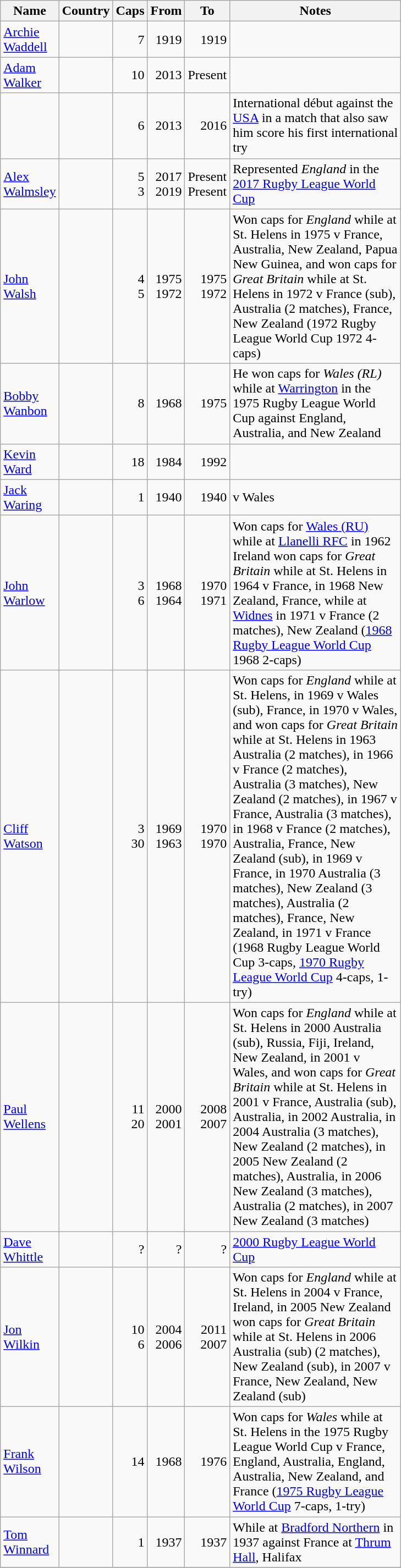<table class="wikitable">
<tr>
<th width="60px">Name</th>
<th width="30px">Country</th>
<th width="30px">Caps</th>
<th width="30px">From</th>
<th width="30px">To</th>
<th width="200px">Notes</th>
</tr>
<tr>
<td align="left"><a href='#'>Archie Waddell</a></td>
<td align="left"></td>
<td align="right">7</td>
<td align="right">1919</td>
<td align="right">1919</td>
<td align="left"></td>
</tr>
<tr>
<td align="left"><a href='#'>Adam Walker</a></td>
<td align="left"></td>
<td align="right">10</td>
<td align="right">2013</td>
<td align="right">Present</td>
<td align="left"></td>
</tr>
<tr>
<td align="left"></td>
<td align="left"></td>
<td align="right">6</td>
<td align="right">2013</td>
<td align="right">2016</td>
<td align="left">International début against the <a href='#'>USA</a> in a match that also saw him score his first international try</td>
</tr>
<tr>
<td align="left"><a href='#'>Alex Walmsley</a></td>
<td align="left"><br></td>
<td align="right">5<br>3</td>
<td align="right">2017<br>2019</td>
<td align="right">Present<br>Present</td>
<td align="left">Represented <em>England</em> in the <a href='#'>2017 Rugby League World Cup</a></td>
</tr>
<tr>
<td align="left"><a href='#'>John Walsh</a></td>
<td align="left"><br></td>
<td align="right">4<br>5</td>
<td align="right">1975<br>1972</td>
<td align="right">1975<br>1972</td>
<td align="left">Won caps for <em>England</em> while at St. Helens in 1975 v France, Australia, New Zealand, Papua New Guinea, and won caps for <em>Great Britain</em> while at St. Helens in 1972 v France (sub), Australia (2 matches), France, New Zealand (1972 Rugby League World Cup 1972 4-caps)</td>
</tr>
<tr>
<td align="left"><a href='#'>Bobby Wanbon</a></td>
<td align="left"></td>
<td align="right">8</td>
<td align="right">1968</td>
<td align="right">1975</td>
<td align="left">He won caps for <em>Wales (RL)</em> while at <a href='#'>Warrington</a> in the 1975 Rugby League World Cup against England, Australia, and New Zealand</td>
</tr>
<tr>
<td align="left"><a href='#'>Kevin Ward</a></td>
<td align="left"></td>
<td align="right">18</td>
<td align="right">1984</td>
<td align="right">1992</td>
<td align="left"></td>
</tr>
<tr>
<td align="left"><a href='#'>Jack Waring</a></td>
<td align="left"></td>
<td align="right">1</td>
<td align="right">1940</td>
<td align="right">1940</td>
<td align="left">v Wales</td>
</tr>
<tr>
<td align="left"><a href='#'>John Warlow</a></td>
<td align="left"><br></td>
<td align="right">3<br>6</td>
<td align="right">1968<br>1964</td>
<td align="right">1970<br>1971</td>
<td align="left">Won caps for <a href='#'>Wales (RU)</a> while at <a href='#'>Llanelli RFC</a> in 1962 Ireland won caps for <em>Great Britain</em> while at St. Helens in 1964 v France, in 1968 New Zealand, France, while at <a href='#'>Widnes</a> in 1971 v France (2 matches), New Zealand (<a href='#'>1968 Rugby League World Cup</a> 1968 2-caps)</td>
</tr>
<tr>
<td align="left"><a href='#'>Cliff Watson</a></td>
<td align="left"><br></td>
<td align="right">3<br>30</td>
<td align="right">1969<br>1963</td>
<td align="right">1970<br>1970</td>
<td align="left">Won caps for <em>England</em> while at St. Helens, in 1969 v Wales (sub), France, in 1970 v Wales, and won caps for <em>Great Britain</em> while at St. Helens in 1963 Australia (2 matches), in 1966 v France (2 matches), Australia (3 matches), New Zealand (2 matches), in 1967 v France, Australia (3 matches), in 1968 v France (2 matches), Australia, France, New Zealand (sub), in 1969 v France, in 1970 Australia (3 matches), New Zealand (3 matches), Australia (2 matches), France, New Zealand, in 1971 v France (1968 Rugby League World Cup 3-caps, <a href='#'>1970 Rugby League World Cup</a> 4-caps, 1-try)</td>
</tr>
<tr>
<td align="left"><a href='#'>Paul Wellens</a></td>
<td align="left"><br></td>
<td align="right">11<br>20</td>
<td align="right">2000<br>2001</td>
<td align="right">2008<br>2007</td>
<td align="left">Won caps for <em>England</em> while at St. Helens in 2000 Australia (sub), Russia, Fiji, Ireland, New Zealand, in 2001 v Wales, and won caps for <em>Great Britain</em> while at St. Helens in 2001 v France, Australia (sub), Australia, in 2002 Australia, in 2004 Australia (3 matches), New Zealand (2 matches), in 2005 New Zealand (2 matches), Australia, in 2006 New Zealand (3 matches), Australia (2 matches), in 2007 New Zealand (3 matches)</td>
</tr>
<tr>
<td align="left"><a href='#'>Dave Whittle</a></td>
<td align="left"></td>
<td align="right">?</td>
<td align="right">?</td>
<td align="right">?</td>
<td align="left"><a href='#'>2000 Rugby League World Cup</a></td>
</tr>
<tr>
<td align="left"><a href='#'>Jon Wilkin</a></td>
<td align="left"><br></td>
<td align="right">10<br>6</td>
<td align="right">2004<br>2006</td>
<td align="right">2011<br>2007</td>
<td align="left">Won caps for <em>England</em> while at St. Helens in 2004 v France, Ireland, in 2005 New Zealand won caps for <em>Great Britain</em> while at St. Helens in 2006 Australia (sub) (2 matches), New Zealand (sub), in 2007 v France, New Zealand, New Zealand (sub)</td>
</tr>
<tr>
<td align="left"><a href='#'>Frank Wilson</a></td>
<td align="left"></td>
<td align="right">14</td>
<td align="right">1968</td>
<td align="right">1976</td>
<td align="left">Won caps for <em>Wales</em> while at St. Helens in the 1975 Rugby League World Cup v France, England, Australia, England, Australia, New Zealand, and France (<a href='#'>1975 Rugby League World Cup</a> 7-caps, 1-try)</td>
</tr>
<tr>
<td align="left"><a href='#'>Tom Winnard</a></td>
<td align="left"></td>
<td align="right">1</td>
<td align="right">1937</td>
<td align="right">1937</td>
<td align="left">While at <a href='#'>Bradford Northern</a> in 1937 against France at <a href='#'>Thrum Hall</a>, Halifax</td>
</tr>
<tr>
</tr>
</table>
